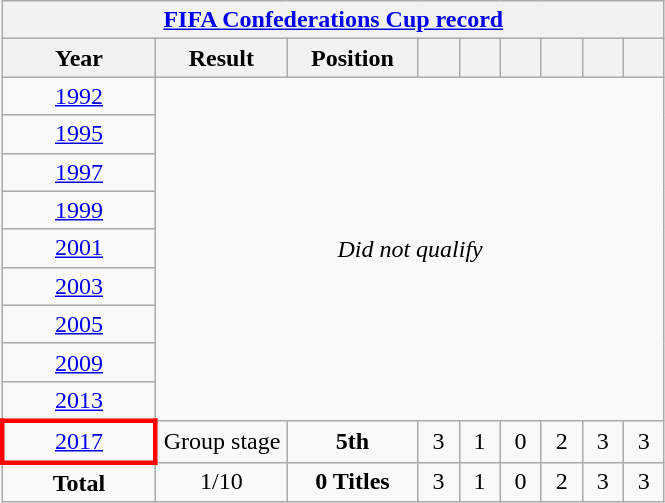<table class="wikitable" style="text-align: center;">
<tr>
<th colspan="9"><a href='#'>FIFA Confederations Cup record</a></th>
</tr>
<tr>
<th width="95">Year</th>
<th width="80">Result</th>
<th width="80">Position</th>
<th width="20"></th>
<th width="20"></th>
<th width="20"></th>
<th width="20"></th>
<th width="20"></th>
<th width="20"></th>
</tr>
<tr>
<td> <a href='#'>1992</a></td>
<td rowspan="9" colspan="8"><em>Did not qualify</em></td>
</tr>
<tr>
<td> <a href='#'>1995</a></td>
</tr>
<tr>
<td> <a href='#'>1997</a></td>
</tr>
<tr>
<td> <a href='#'>1999</a></td>
</tr>
<tr>
<td>  <a href='#'>2001</a></td>
</tr>
<tr>
<td> <a href='#'>2003</a></td>
</tr>
<tr>
<td> <a href='#'>2005</a></td>
</tr>
<tr>
<td> <a href='#'>2009</a></td>
</tr>
<tr>
<td> <a href='#'>2013</a></td>
</tr>
<tr>
<td style="border: 3px solid red"> <a href='#'>2017</a></td>
<td>Group stage</td>
<td><strong>5th</strong></td>
<td>3</td>
<td>1</td>
<td>0</td>
<td>2</td>
<td>3</td>
<td>3</td>
</tr>
<tr>
<td><strong>Total</strong></td>
<td>1/10</td>
<td><strong>0 Titles</strong></td>
<td>3</td>
<td>1</td>
<td>0</td>
<td>2</td>
<td>3</td>
<td>3</td>
</tr>
</table>
